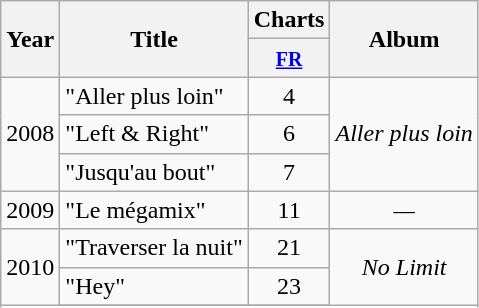<table class="wikitable">
<tr>
<th align="center" rowspan="2">Year</th>
<th align="center" rowspan="2">Title</th>
<th align="center" colspan="1">Charts</th>
<th align="center" rowspan="2">Album</th>
</tr>
<tr>
<th><small><a href='#'>FR</a></small></th>
</tr>
<tr>
<td align="center" rowspan="3">2008</td>
<td>"Aller plus loin"</td>
<td align="center">4</td>
<td align="center" rowspan="3"><em>Aller plus loin</em></td>
</tr>
<tr>
<td>"Left & Right"</td>
<td align="center">6</td>
</tr>
<tr>
<td>"Jusqu'au bout"</td>
<td align="center">7</td>
</tr>
<tr>
<td align="center" rowspan="1">2009</td>
<td>"Le mégamix"</td>
<td align="center">11</td>
<td align="center" rowspan="1"><em>—</em></td>
</tr>
<tr>
<td align="center" rowspan="3">2010</td>
<td>"Traverser la nuit"</td>
<td align="center">21</td>
<td align="center" rowspan="3"><em>No Limit</em></td>
</tr>
<tr>
<td>"Hey"</td>
<td align="center">23</td>
</tr>
<tr>
</tr>
</table>
